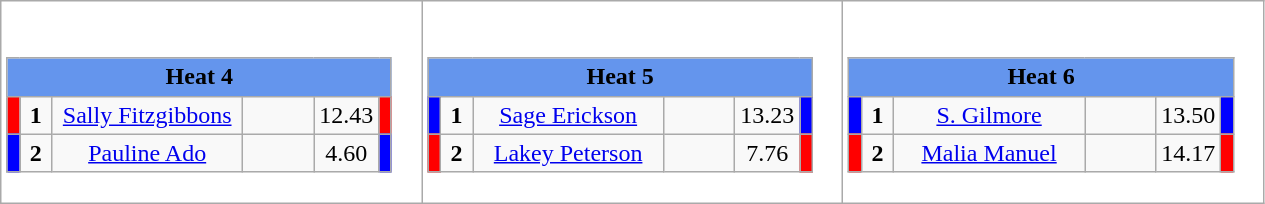<table class="wikitable" style="background:#fff;">
<tr>
<td><div><br><table class="wikitable">
<tr>
<td colspan="6"  style="text-align:center; background:#6495ed;"><strong>Heat 4</strong></td>
</tr>
<tr>
<td style="width:01px; background: #f00;"></td>
<td style="width:14px; text-align:center;"><strong>1</strong></td>
<td style="width:120px; text-align:center;"><a href='#'>Sally Fitzgibbons</a></td>
<td style="width:40px; text-align:center;"></td>
<td style="width:20px; text-align:center;">12.43</td>
<td style="width:01px; background: #f00;"></td>
</tr>
<tr>
<td style="width:01px; background: #00f;"></td>
<td style="width:14px; text-align:center;"><strong>2</strong></td>
<td style="width:120px; text-align:center;"><a href='#'>Pauline Ado</a></td>
<td style="width:40px; text-align:center;"></td>
<td style="width:20px; text-align:center;">4.60</td>
<td style="width:01px; background: #00f;"></td>
</tr>
</table>
</div></td>
<td><div><br><table class="wikitable">
<tr>
<td colspan="6"  style="text-align:center; background:#6495ed;"><strong>Heat 5</strong></td>
</tr>
<tr>
<td style="width:01px; background: #00f;"></td>
<td style="width:14px; text-align:center;"><strong>1</strong></td>
<td style="width:120px; text-align:center;"><a href='#'>Sage Erickson</a></td>
<td style="width:40px; text-align:center;"></td>
<td style="width:20px; text-align:center;">13.23</td>
<td style="width:01px; background: #00f;"></td>
</tr>
<tr>
<td style="width:01px; background: #f00;"></td>
<td style="width:14px; text-align:center;"><strong>2</strong></td>
<td style="width:120px; text-align:center;"><a href='#'>Lakey Peterson</a></td>
<td style="width:40px; text-align:center;"></td>
<td style="width:20px; text-align:center;">7.76</td>
<td style="width:01px; background: #f00;"></td>
</tr>
</table>
</div></td>
<td><div><br><table class="wikitable">
<tr>
<td colspan="6"  style="text-align:center; background:#6495ed;"><strong>Heat 6</strong></td>
</tr>
<tr>
<td style="width:01px; background: #00f;"></td>
<td style="width:14px; text-align:center;"><strong>1</strong></td>
<td style="width:120px; text-align:center;"><a href='#'>S. Gilmore</a></td>
<td style="width:40px; text-align:center;"></td>
<td style="width:20px; text-align:center;">13.50</td>
<td style="width:01px; background: #00f;"></td>
</tr>
<tr>
<td style="width:01px; background: #f00;"></td>
<td style="width:14px; text-align:center;"><strong>2</strong></td>
<td style="width:120px; text-align:center;"><a href='#'>Malia Manuel</a></td>
<td style="width:40px; text-align:center;"></td>
<td style="width:20px; text-align:center;">14.17</td>
<td style="width:01px; background: #f00;"></td>
</tr>
</table>
</div></td>
</tr>
</table>
